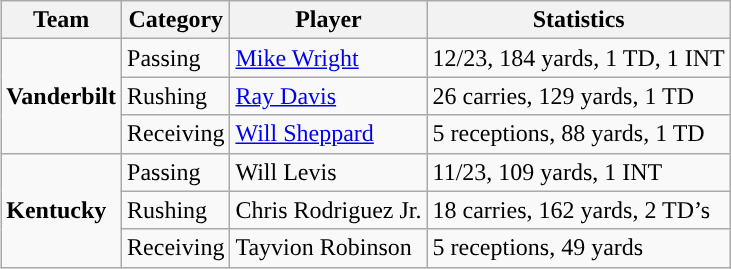<table class="wikitable" style="float: right;">
<tr>
<th>Team</th>
<th>Category</th>
<th>Player</th>
<th>Statistics</th>
</tr>
<tr>
<td rowspan=3><strong>Vanderbilt</strong></td>
<td>Passing</td>
<td><a href='#'>Mike Wright</a></td>
<td>12/23, 184 yards, 1 TD, 1 INT</td>
</tr>
<tr>
<td>Rushing</td>
<td><a href='#'>Ray Davis</a></td>
<td>26 carries, 129 yards, 1 TD</td>
</tr>
<tr>
<td>Receiving</td>
<td><a href='#'>Will Sheppard</a></td>
<td>5 receptions, 88 yards, 1 TD</td>
</tr>
<tr>
<td rowspan=3><strong>Kentucky</strong></td>
<td>Passing</td>
<td>Will Levis</td>
<td>11/23, 109 yards, 1 INT</td>
</tr>
<tr>
<td>Rushing</td>
<td>Chris Rodriguez Jr.</td>
<td>18 carries, 162 yards, 2 TD’s</td>
</tr>
<tr>
<td>Receiving</td>
<td>Tayvion Robinson</td>
<td>5 receptions, 49 yards</td>
</tr>
</table>
